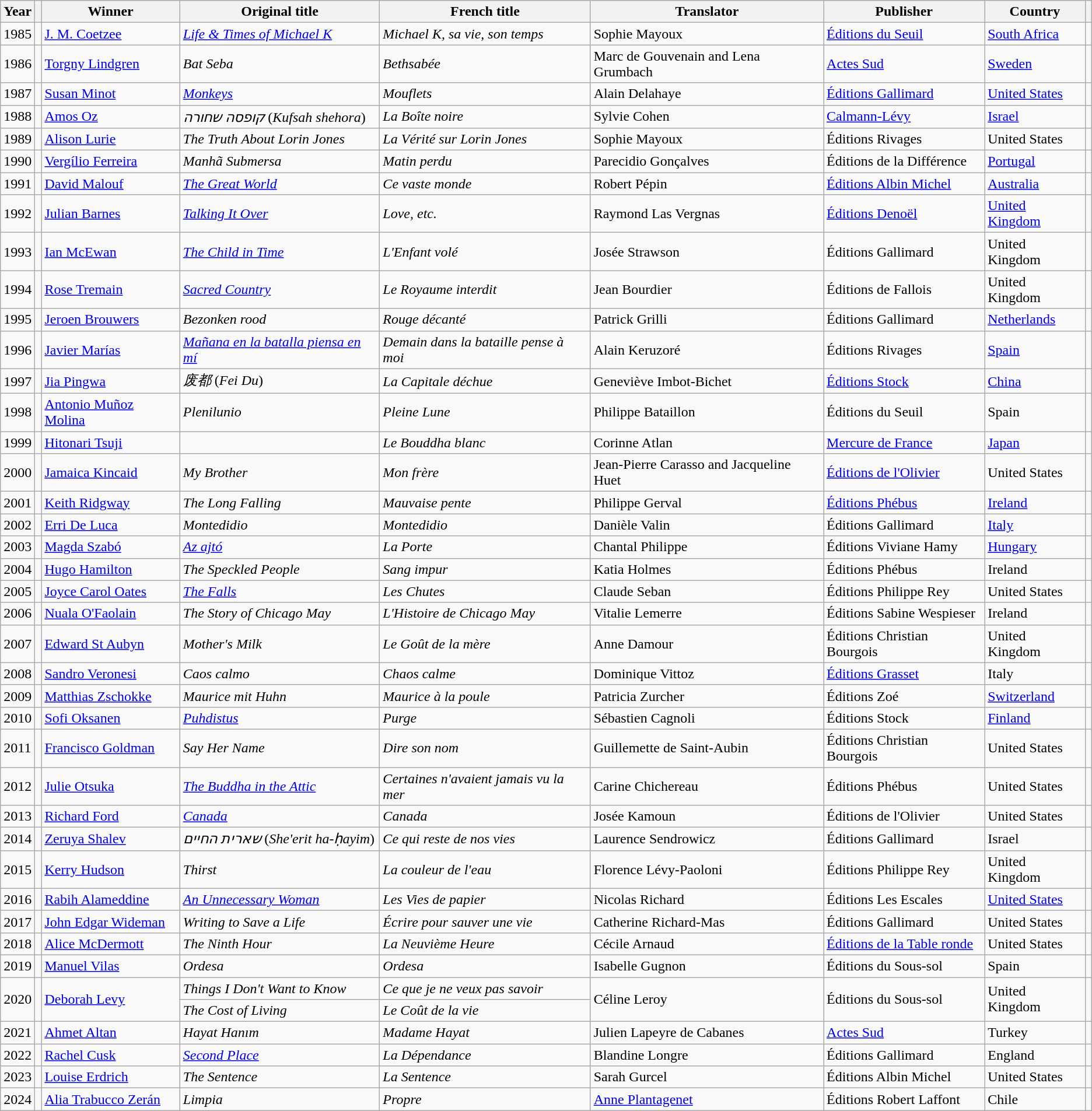<table class="wikitable plainrowheaders sortable">
<tr>
<th scope="col">Year</th>
<th scope="col"></th>
<th scope="col">Winner</th>
<th scope="col">Original title</th>
<th scope="col">French title</th>
<th scope="col">Translator</th>
<th scope="col">Publisher</th>
<th scope="col">Country</th>
<th scope="col" class="unsortable"></th>
</tr>
<tr>
<td>1985</td>
<td></td>
<td><a href='#'>J. M. Coetzee</a></td>
<td><em><a href='#'>Life & Times of Michael K</a></em></td>
<td><em>Michael K, sa vie, son temps</em></td>
<td>Sophie Mayoux</td>
<td><a href='#'>Éditions du Seuil</a></td>
<td> <a href='#'>South Africa</a></td>
<td align="center"></td>
</tr>
<tr>
<td>1986</td>
<td></td>
<td><a href='#'>Torgny Lindgren</a></td>
<td><em>Bat Seba</em></td>
<td><em>Bethsabée</em></td>
<td>Marc de Gouvenain and Lena Grumbach</td>
<td><a href='#'>Actes Sud</a></td>
<td> <a href='#'>Sweden</a></td>
<td align="center"></td>
</tr>
<tr>
<td>1987</td>
<td></td>
<td><a href='#'>Susan Minot</a></td>
<td><em><a href='#'>Monkeys</a></em></td>
<td><em>Mouflets</em></td>
<td>Alain Delahaye</td>
<td><a href='#'>Éditions Gallimard</a></td>
<td> <a href='#'>United States</a></td>
<td align="center"></td>
</tr>
<tr>
<td>1988</td>
<td></td>
<td><a href='#'>Amos Oz</a></td>
<td><em>קופסה שחורה</em> (<em>Kufsah shehora</em>)</td>
<td><em>La Boîte noire</em></td>
<td>Sylvie Cohen</td>
<td><a href='#'>Calmann-Lévy</a></td>
<td> <a href='#'>Israel</a></td>
<td align="center"></td>
</tr>
<tr>
<td>1989</td>
<td></td>
<td><a href='#'>Alison Lurie</a></td>
<td><em>The Truth About Lorin Jones</em></td>
<td><em>La Vérité sur Lorin Jones</em></td>
<td>Sophie Mayoux</td>
<td>Éditions Rivages</td>
<td> United States</td>
<td align="center"></td>
</tr>
<tr>
<td>1990</td>
<td></td>
<td><a href='#'>Vergílio Ferreira</a></td>
<td><em>Manhã Submersa</em></td>
<td><em>Matin perdu</em></td>
<td>Parecidio Gonçalves</td>
<td>Éditions de la Différence</td>
<td> <a href='#'>Portugal</a></td>
<td align="center"></td>
</tr>
<tr>
<td>1991</td>
<td></td>
<td><a href='#'>David Malouf</a></td>
<td><em><a href='#'>The Great World</a></em></td>
<td><em>Ce vaste monde</em></td>
<td>Robert Pépin</td>
<td><a href='#'>Éditions Albin Michel</a></td>
<td> <a href='#'>Australia</a></td>
<td align="center"></td>
</tr>
<tr>
<td>1992</td>
<td></td>
<td><a href='#'>Julian Barnes</a></td>
<td><em><a href='#'>Talking It Over</a></em></td>
<td><em>Love, etc.</em></td>
<td>Raymond Las Vergnas</td>
<td><a href='#'>Éditions Denoël</a></td>
<td> <a href='#'>United Kingdom</a></td>
<td align="center"></td>
</tr>
<tr>
<td>1993</td>
<td></td>
<td><a href='#'>Ian McEwan</a></td>
<td><em><a href='#'>The Child in Time</a></em></td>
<td><em>L'Enfant volé</em></td>
<td>Josée Strawson</td>
<td>Éditions Gallimard</td>
<td> United Kingdom</td>
<td align="center"></td>
</tr>
<tr>
<td>1994</td>
<td></td>
<td><a href='#'>Rose Tremain</a></td>
<td><em><a href='#'>Sacred Country</a></em></td>
<td><em>Le Royaume interdit</em></td>
<td>Jean Bourdier</td>
<td>Éditions de Fallois</td>
<td> United Kingdom</td>
<td align="center"></td>
</tr>
<tr>
<td>1995</td>
<td></td>
<td><a href='#'>Jeroen Brouwers</a></td>
<td><em>Bezonken rood</em></td>
<td><em>Rouge décanté</em></td>
<td>Patrick Grilli</td>
<td>Éditions Gallimard</td>
<td> <a href='#'>Netherlands</a></td>
<td align="center"></td>
</tr>
<tr>
<td>1996</td>
<td></td>
<td><a href='#'>Javier Marías</a></td>
<td><em><a href='#'>Mañana en la batalla piensa en mí</a></em></td>
<td><em>Demain dans la bataille pense à moi</em></td>
<td>Alain Keruzoré</td>
<td>Éditions Rivages</td>
<td> <a href='#'>Spain</a></td>
<td align="center"></td>
</tr>
<tr>
<td>1997</td>
<td></td>
<td><a href='#'>Jia Pingwa</a></td>
<td><em>废都</em> (<em>Fei Du</em>)</td>
<td><em>La Capitale déchue</em></td>
<td>Geneviève Imbot-Bichet</td>
<td><a href='#'>Éditions Stock</a></td>
<td> <a href='#'>China</a></td>
<td align="center"></td>
</tr>
<tr>
<td>1998</td>
<td></td>
<td><a href='#'>Antonio Muñoz Molina</a></td>
<td><em>Plenilunio</em></td>
<td><em>Pleine Lune</em></td>
<td>Philippe Bataillon</td>
<td>Éditions du Seuil</td>
<td> Spain</td>
<td align="center"></td>
</tr>
<tr>
<td>1999</td>
<td></td>
<td><a href='#'>Hitonari Tsuji</a></td>
<td></td>
<td><em>Le Bouddha blanc</em></td>
<td>Corinne Atlan</td>
<td><a href='#'>Mercure de France</a></td>
<td> <a href='#'>Japan</a></td>
<td align="center"></td>
</tr>
<tr>
<td>2000</td>
<td></td>
<td><a href='#'>Jamaica Kincaid</a></td>
<td><em>My Brother</em></td>
<td><em>Mon frère</em></td>
<td>Jean-Pierre Carasso and Jacqueline Huet</td>
<td><a href='#'>Éditions de l'Olivier</a></td>
<td> United States</td>
<td align="center"></td>
</tr>
<tr>
<td>2001</td>
<td></td>
<td><a href='#'>Keith Ridgway</a></td>
<td><em>The Long Falling</em></td>
<td><em>Mauvaise pente</em></td>
<td>Philippe Gerval</td>
<td><a href='#'>Éditions Phébus</a></td>
<td> <a href='#'>Ireland</a></td>
<td align="center"></td>
</tr>
<tr>
<td>2002</td>
<td></td>
<td><a href='#'>Erri De Luca</a></td>
<td><em>Montedidio</em></td>
<td><em>Montedidio</em></td>
<td>Danièle Valin</td>
<td>Éditions Gallimard</td>
<td> <a href='#'>Italy</a></td>
<td align="center"></td>
</tr>
<tr>
<td>2003</td>
<td></td>
<td><a href='#'>Magda Szabó</a></td>
<td><em><a href='#'>Az ajtó</a></em></td>
<td><em>La Porte</em></td>
<td>Chantal Philippe</td>
<td>Éditions Viviane Hamy</td>
<td> <a href='#'>Hungary</a></td>
<td align="center"></td>
</tr>
<tr>
<td>2004</td>
<td></td>
<td><a href='#'>Hugo Hamilton</a></td>
<td><em>The Speckled People</em></td>
<td><em>Sang impur</em></td>
<td>Katia Holmes</td>
<td>Éditions Phébus</td>
<td> Ireland</td>
<td align="center"></td>
</tr>
<tr>
<td>2005</td>
<td></td>
<td><a href='#'>Joyce Carol Oates</a></td>
<td><em><a href='#'>The Falls</a></em></td>
<td><em>Les Chutes</em></td>
<td>Claude Seban</td>
<td>Éditions Philippe Rey</td>
<td> United States</td>
<td align="center"></td>
</tr>
<tr>
<td>2006</td>
<td></td>
<td><a href='#'>Nuala O'Faolain</a></td>
<td><em>The Story of Chicago May</em></td>
<td><em>L'Histoire de Chicago May</em></td>
<td>Vitalie Lemerre</td>
<td>Éditions Sabine Wespieser</td>
<td> Ireland</td>
<td align="center"></td>
</tr>
<tr>
<td>2007</td>
<td></td>
<td><a href='#'>Edward St Aubyn</a></td>
<td><em>Mother's Milk</em></td>
<td><em>Le Goût de la mère</em></td>
<td>Anne Damour</td>
<td>Éditions Christian Bourgois</td>
<td> United Kingdom</td>
<td align="center"></td>
</tr>
<tr>
<td>2008</td>
<td></td>
<td><a href='#'>Sandro Veronesi</a></td>
<td><em>Caos calmo</em></td>
<td><em>Chaos calme</em></td>
<td>Dominique Vittoz</td>
<td><a href='#'>Éditions Grasset</a></td>
<td> Italy</td>
<td align="center"></td>
</tr>
<tr>
<td>2009</td>
<td></td>
<td><a href='#'>Matthias Zschokke</a></td>
<td><em>Maurice mit Huhn</em></td>
<td><em>Maurice à la poule</em></td>
<td>Patricia Zurcher</td>
<td>Éditions Zoé</td>
<td> <a href='#'>Switzerland</a></td>
<td align="center"></td>
</tr>
<tr>
<td>2010</td>
<td></td>
<td><a href='#'>Sofi Oksanen</a></td>
<td><em><a href='#'>Puhdistus</a></em></td>
<td><em>Purge</em></td>
<td>Sébastien Cagnoli</td>
<td>Éditions Stock</td>
<td> <a href='#'>Finland</a></td>
<td align="center"></td>
</tr>
<tr>
<td>2011</td>
<td></td>
<td><a href='#'>Francisco Goldman</a></td>
<td><em>Say Her Name</em></td>
<td><em>Dire son nom</em></td>
<td>Guillemette de Saint-Aubin</td>
<td>Éditions Christian Bourgois</td>
<td> United States</td>
<td align="center"></td>
</tr>
<tr>
<td>2012</td>
<td></td>
<td><a href='#'>Julie Otsuka</a></td>
<td><em><a href='#'>The Buddha in the Attic</a></em></td>
<td><em>Certaines n'avaient jamais vu la mer</em></td>
<td>Carine Chichereau</td>
<td>Éditions Phébus</td>
<td> United States</td>
<td align="center"></td>
</tr>
<tr>
<td>2013</td>
<td></td>
<td><a href='#'>Richard Ford</a></td>
<td><em><a href='#'>Canada</a></em></td>
<td><em>Canada</em></td>
<td>Josée Kamoun</td>
<td>Éditions de l'Olivier</td>
<td> United States</td>
<td align="center"></td>
</tr>
<tr>
<td>2014</td>
<td></td>
<td><a href='#'>Zeruya Shalev</a></td>
<td><em>שארית החיים</em> (<em>She'erit ha-ḥayim</em>)</td>
<td><em>Ce qui reste de nos vies</em></td>
<td>Laurence Sendrowicz</td>
<td>Éditions Gallimard</td>
<td> Israel</td>
<td align="center"></td>
</tr>
<tr>
<td>2015</td>
<td></td>
<td><a href='#'>Kerry Hudson</a></td>
<td><em>Thirst</em></td>
<td><em>La couleur de l'eau</em></td>
<td>Florence Lévy-Paoloni</td>
<td>Éditions Philippe Rey</td>
<td> United Kingdom</td>
<td align="center"></td>
</tr>
<tr>
<td>2016</td>
<td></td>
<td><a href='#'>Rabih Alameddine</a></td>
<td><em><a href='#'>An Unnecessary Woman</a></em></td>
<td><em>Les Vies de papier</em></td>
<td>Nicolas Richard</td>
<td>Éditions Les Escales</td>
<td> <a href='#'>United States</a></td>
<td align="center"></td>
</tr>
<tr>
<td>2017</td>
<td></td>
<td><a href='#'>John Edgar Wideman</a></td>
<td><em>Writing to Save a Life</em></td>
<td><em>Écrire pour sauver une vie</em></td>
<td>Catherine Richard-Mas</td>
<td>Éditions Gallimard</td>
<td> United States</td>
<td align="center"></td>
</tr>
<tr>
<td>2018</td>
<td></td>
<td><a href='#'>Alice McDermott</a></td>
<td><em>The Ninth Hour</em></td>
<td><em>La Neuvième Heure</em></td>
<td>Cécile Arnaud</td>
<td><a href='#'>Éditions de la Table ronde</a></td>
<td> United States</td>
<td align="center"></td>
</tr>
<tr>
<td>2019</td>
<td></td>
<td><a href='#'>Manuel Vilas</a></td>
<td><em>Ordesa</em></td>
<td><em>Ordesa</em></td>
<td>Isabelle Gugnon</td>
<td>Éditions du Sous-sol</td>
<td> Spain</td>
<td align="center"></td>
</tr>
<tr>
<td rowspan="2">2020</td>
<td rowspan="2"></td>
<td rowspan="2"><a href='#'>Deborah Levy</a></td>
<td><em>Things I Don't Want to Know</em></td>
<td><em>Ce que je ne veux pas savoir</em></td>
<td rowspan="2">Céline Leroy</td>
<td rowspan="2">Éditions du Sous-sol</td>
<td rowspan="2"> United Kingdom</td>
<td rowspan="2" align="center"></td>
</tr>
<tr>
<td><em>The Cost of Living</em></td>
<td><em>Le Coût de la vie</em></td>
</tr>
<tr>
<td>2021</td>
<td></td>
<td><a href='#'>Ahmet Altan</a></td>
<td><em>Hayat Hanım</em></td>
<td><em>Madame Hayat</em></td>
<td>Julien Lapeyre de Cabanes</td>
<td><a href='#'>Actes Sud</a></td>
<td> Turkey</td>
<td align="center"></td>
</tr>
<tr>
<td>2022</td>
<td></td>
<td><a href='#'>Rachel Cusk</a></td>
<td><em><a href='#'>Second Place</a></em></td>
<td><em>La Dépendance</em></td>
<td>Blandine Longre</td>
<td>Éditions Gallimard</td>
<td> England</td>
<td align="center"></td>
</tr>
<tr>
<td>2023</td>
<td></td>
<td><a href='#'>Louise Erdrich</a></td>
<td><em>The Sentence</em></td>
<td><em>La Sentence</em></td>
<td>Sarah Gurcel</td>
<td>Éditions Albin Michel</td>
<td> United States</td>
<td align="center"></td>
</tr>
<tr>
<td>2024</td>
<td></td>
<td><a href='#'>Alia Trabucco Zerán</a></td>
<td><em>Limpia</em></td>
<td><em>Propre</em></td>
<td><a href='#'>Anne Plantagenet</a></td>
<td>Éditions Robert Laffont</td>
<td> Chile</td>
<td align="center"></td>
</tr>
</table>
